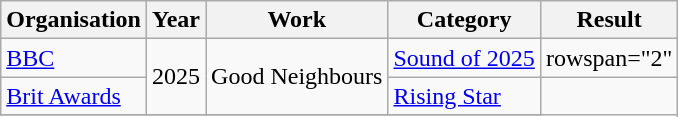<table class="wikitable">
<tr>
<th>Organisation</th>
<th>Year</th>
<th>Work</th>
<th>Category</th>
<th>Result</th>
</tr>
<tr>
<td><a href='#'>BBC</a></td>
<td rowspan="2">2025</td>
<td rowspan="2">Good Neighbours</td>
<td><a href='#'>Sound of 2025</a></td>
<td>rowspan="2" </td>
</tr>
<tr>
<td><a href='#'>Brit Awards</a></td>
<td><a href='#'>Rising Star</a></td>
</tr>
<tr>
</tr>
</table>
